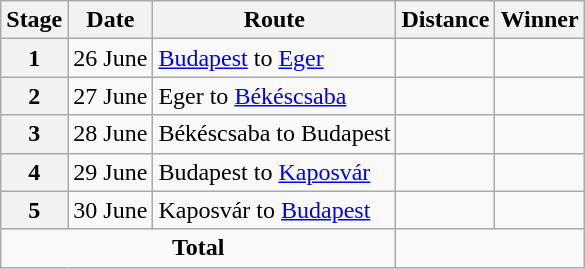<table class="wikitable">
<tr>
<th scope="col">Stage</th>
<th scope="col">Date</th>
<th scope="col">Route</th>
<th scope="col">Distance</th>
<th scope="col">Winner</th>
</tr>
<tr>
<th scope="col">1</th>
<td style="text-align:right;">26 June</td>
<td><a href='#'>Budapest</a> to <a href='#'>Eger</a></td>
<td></td>
<td></td>
</tr>
<tr>
<th scope="col">2</th>
<td style="text-align:right;">27 June</td>
<td>Eger to <a href='#'>Békéscsaba</a></td>
<td></td>
<td></td>
</tr>
<tr>
<th scope="col">3</th>
<td style="text-align:right;">28 June</td>
<td>Békéscsaba to Budapest</td>
<td></td>
<td></td>
</tr>
<tr>
<th scope="col">4</th>
<td style="text-align:right;">29 June</td>
<td>Budapest to <a href='#'>Kaposvár</a></td>
<td></td>
<td></td>
</tr>
<tr>
<th scope="col">5</th>
<td style="text-align:right;">30 June</td>
<td>Kaposvár to <a href='#'>Budapest</a></td>
<td></td>
<td></td>
</tr>
<tr>
<td colspan="3" style="text-align:center"><strong>Total</strong></td>
<td colspan="2" style="text-align:center"><strong></strong></td>
</tr>
</table>
